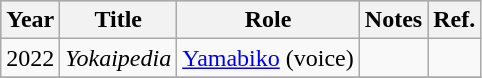<table class="wikitable">
<tr style="background:#B0C4DE;">
<th>Year</th>
<th>Title</th>
<th>Role</th>
<th>Notes</th>
<th>Ref.</th>
</tr>
<tr>
<td>2022</td>
<td><em>Yokaipedia</em></td>
<td><a href='#'>Yamabiko</a> (voice)</td>
<td></td>
<td></td>
</tr>
<tr>
</tr>
</table>
